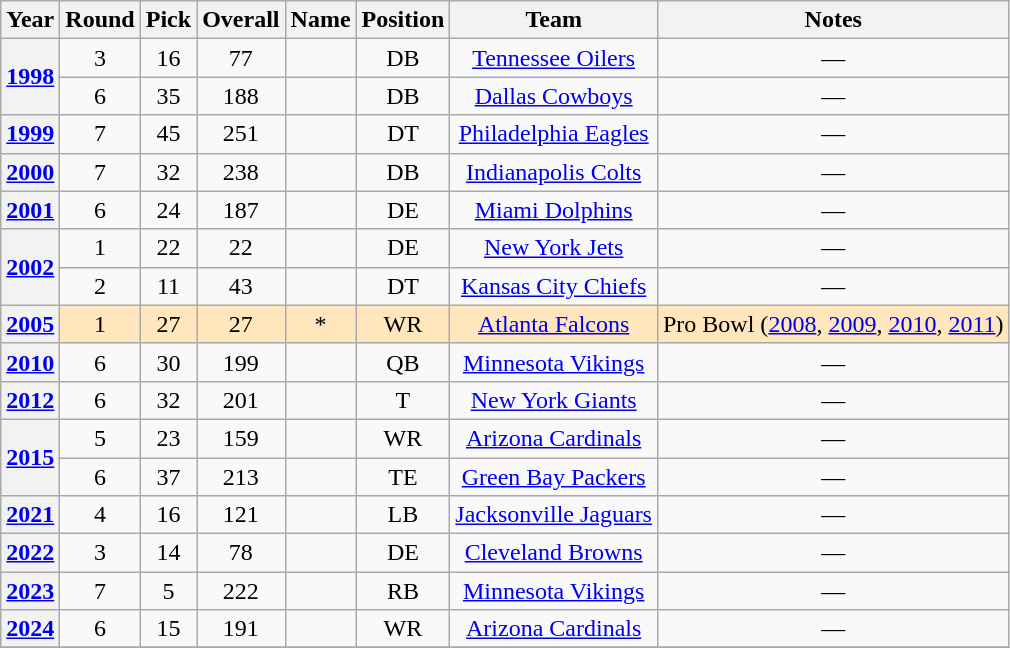<table class="wikitable sortable plainrowheaders">
<tr>
<th scope="col">Year</th>
<th scope="col">Round</th>
<th scope="col">Pick</th>
<th scope="col">Overall</th>
<th scope="col">Name</th>
<th scope="col">Position</th>
<th scope="col">Team</th>
<th scope="col">Notes</th>
</tr>
<tr>
<th scope="row" style="text-align:center;" rowspan="2"><a href='#'>1998</a></th>
<td style="text-align:center;">3</td>
<td style="text-align:center;">16</td>
<td style="text-align:center;">77</td>
<td style="text-align:center;"></td>
<td style="text-align:center;">DB</td>
<td style="text-align:center;"><a href='#'>Tennessee Oilers</a></td>
<td style="text-align:center;">—</td>
</tr>
<tr>
<td style="text-align:center;">6</td>
<td style="text-align:center;">35</td>
<td style="text-align:center;">188</td>
<td style="text-align:center;"></td>
<td style="text-align:center;">DB</td>
<td style="text-align:center;"><a href='#'>Dallas Cowboys</a></td>
<td style="text-align:center;">—</td>
</tr>
<tr>
<th scope="row" style="text-align:center;" rowspan="1"><a href='#'>1999</a></th>
<td style="text-align:center;">7</td>
<td style="text-align:center;">45</td>
<td style="text-align:center;">251</td>
<td style="text-align:center;"></td>
<td style="text-align:center;">DT</td>
<td style="text-align:center;"><a href='#'>Philadelphia Eagles</a></td>
<td style="text-align:center;">—</td>
</tr>
<tr>
<th scope="row" style="text-align:center;" rowspan="1"><a href='#'>2000</a></th>
<td style="text-align:center;">7</td>
<td style="text-align:center;">32</td>
<td style="text-align:center;">238</td>
<td style="text-align:center;"></td>
<td style="text-align:center;">DB</td>
<td style="text-align:center;"><a href='#'>Indianapolis Colts</a></td>
<td style="text-align:center;">—</td>
</tr>
<tr>
<th scope="row" style="text-align:center;" rowspan="1"><a href='#'>2001</a></th>
<td style="text-align:center;">6</td>
<td style="text-align:center;">24</td>
<td style="text-align:center;">187</td>
<td style="text-align:center;"></td>
<td style="text-align:center;">DE</td>
<td style="text-align:center;"><a href='#'>Miami Dolphins</a></td>
<td style="text-align:center;">—</td>
</tr>
<tr>
<th scope="row" style="text-align:center;" rowspan="2"><a href='#'>2002</a></th>
<td style="text-align:center;">1</td>
<td style="text-align:center;">22</td>
<td style="text-align:center;">22</td>
<td style="text-align:center;"></td>
<td style="text-align:center;">DE</td>
<td style="text-align:center;"><a href='#'>New York Jets</a></td>
<td style="text-align:center;">—</td>
</tr>
<tr>
<td style="text-align:center;">2</td>
<td style="text-align:center;">11</td>
<td style="text-align:center;">43</td>
<td style="text-align:center;"></td>
<td style="text-align:center;">DT</td>
<td style="text-align:center;"><a href='#'>Kansas City Chiefs</a></td>
<td style="text-align:center;">—</td>
</tr>
<tr style="background:#ffe6bd;">
<th scope="row" style="text-align:center;" rowspan="1"><a href='#'>2005</a></th>
<td style="text-align:center;">1</td>
<td style="text-align:center;">27</td>
<td style="text-align:center;">27</td>
<td style="text-align:center;">*</td>
<td style="text-align:center;">WR</td>
<td style="text-align:center;"><a href='#'>Atlanta Falcons</a></td>
<td style="text-align:center;">Pro Bowl (<a href='#'>2008</a>, <a href='#'>2009</a>, <a href='#'>2010</a>, <a href='#'>2011</a>)</td>
</tr>
<tr>
<th scope="row" style="text-align:center;" rowspan="1"><a href='#'>2010</a></th>
<td style="text-align:center;">6</td>
<td style="text-align:center;">30</td>
<td style="text-align:center;">199</td>
<td style="text-align:center;"></td>
<td style="text-align:center;">QB</td>
<td style="text-align:center;"><a href='#'>Minnesota Vikings</a></td>
<td style="text-align:center;">—</td>
</tr>
<tr>
<th scope="row" style="text-align:center;" rowspan="1"><a href='#'>2012</a></th>
<td style="text-align:center;">6</td>
<td style="text-align:center;">32</td>
<td style="text-align:center;">201</td>
<td style="text-align:center;"></td>
<td style="text-align:center;">T</td>
<td style="text-align:center;"><a href='#'>New York Giants</a></td>
<td style="text-align:center;">—</td>
</tr>
<tr>
<th scope="row" style="text-align:center;" rowspan="2"><a href='#'>2015</a></th>
<td style="text-align:center;">5</td>
<td style="text-align:center;">23</td>
<td style="text-align:center;">159</td>
<td style="text-align:center;"></td>
<td style="text-align:center;">WR</td>
<td style="text-align:center;"><a href='#'>Arizona Cardinals</a></td>
<td style="text-align:center;">—</td>
</tr>
<tr>
<td style="text-align:center;">6</td>
<td style="text-align:center;">37</td>
<td style="text-align:center;">213</td>
<td style="text-align:center;"></td>
<td style="text-align:center;">TE</td>
<td style="text-align:center;"><a href='#'>Green Bay Packers</a></td>
<td style="text-align:center;">—</td>
</tr>
<tr>
<th scope="row" style="text-align:center;" rowspan="1"><a href='#'>2021</a></th>
<td style="text-align:center;">4</td>
<td style="text-align:center;">16</td>
<td style="text-align:center;">121</td>
<td style="text-align:center;"></td>
<td style="text-align:center;">LB</td>
<td style="text-align:center;"><a href='#'>Jacksonville Jaguars</a></td>
<td style="text-align:center;">—</td>
</tr>
<tr>
<th scope="row" style="text-align:center;" rowspan="1"><a href='#'>2022</a></th>
<td style="text-align:center;">3</td>
<td style="text-align:center;">14</td>
<td style="text-align:center;">78</td>
<td style="text-align:center;"></td>
<td style="text-align:center;">DE</td>
<td style="text-align:center;"><a href='#'>Cleveland Browns</a></td>
<td style="text-align:center;">—</td>
</tr>
<tr>
<th scope="row" style="text-align:center;" rowspan="1"><a href='#'>2023</a></th>
<td style="text-align:center;">7</td>
<td style="text-align:center;">5</td>
<td style="text-align:center;">222</td>
<td style="text-align:center;"></td>
<td style="text-align:center;">RB</td>
<td style="text-align:center;"><a href='#'>Minnesota Vikings</a></td>
<td style="text-align:center;">—</td>
</tr>
<tr>
<th scope="row" style="text-align:center;" rowspan="1"><a href='#'>2024</a></th>
<td style="text-align:center;">6</td>
<td style="text-align:center;">15</td>
<td style="text-align:center;">191</td>
<td style="text-align:center;"></td>
<td style="text-align:center;">WR</td>
<td style="text-align:center;"><a href='#'>Arizona Cardinals</a></td>
<td style="text-align:center;">—</td>
</tr>
<tr>
</tr>
</table>
